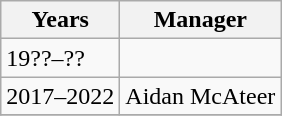<table class="wikitable">
<tr>
<th>Years</th>
<th>Manager</th>
</tr>
<tr>
<td>19??–??</td>
<td></td>
</tr>
<tr>
<td> 2017–2022</td>
<td>Aidan McAteer</td>
</tr>
<tr>
</tr>
</table>
